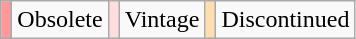<table class="wikitable">
<tr>
<td style="background:#F99"></td>
<td><abbr>Obsolete</abbr></td>
<td style="background:#FDD"></td>
<td><abbr>Vintage</abbr></td>
<td style="background:#FFDEAD"></td>
<td>Discontinued</td>
</tr>
</table>
